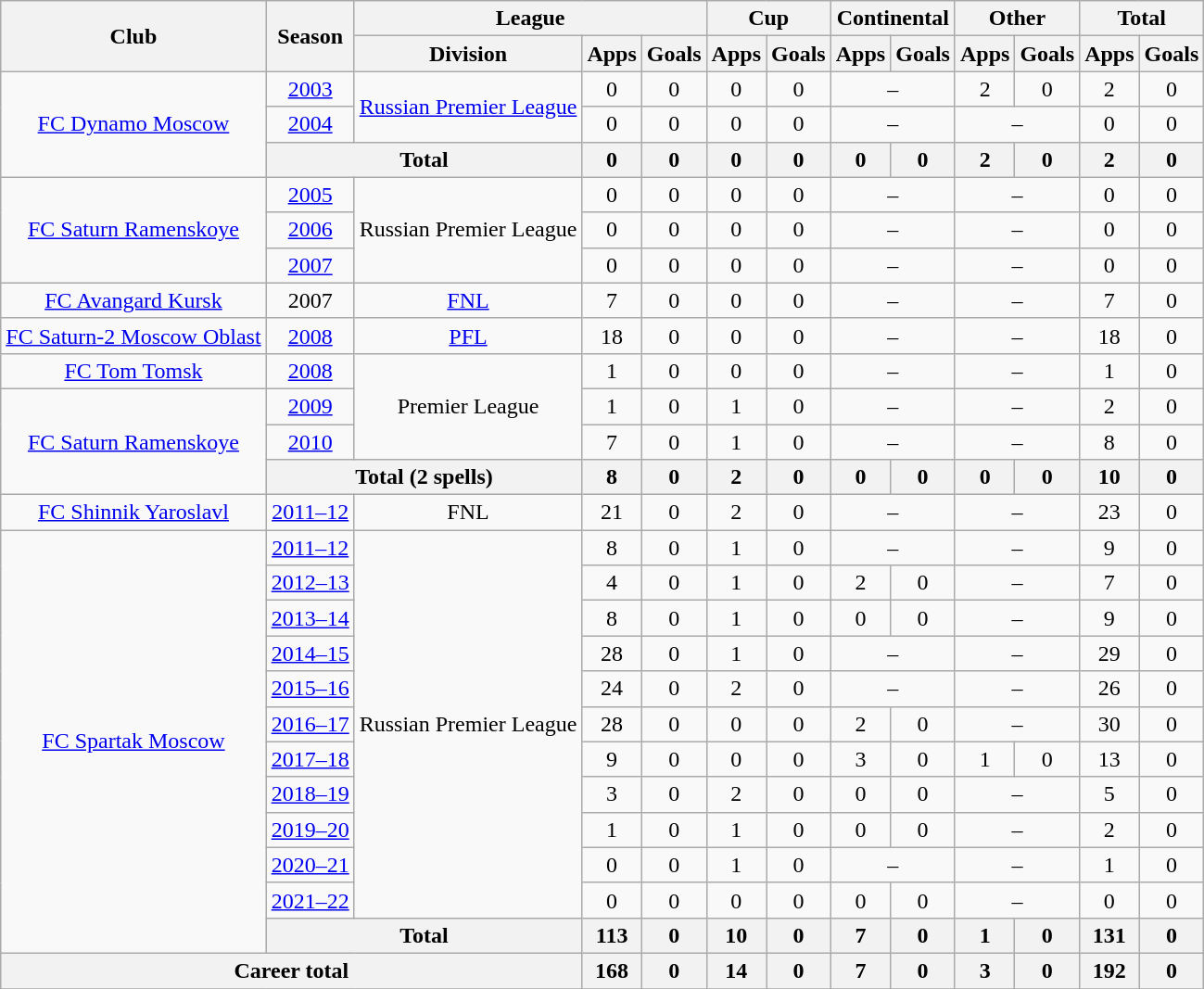<table class="wikitable" style="text-align: center;">
<tr>
<th rowspan=2>Club</th>
<th rowspan=2>Season</th>
<th colspan=3>League</th>
<th colspan=2>Cup</th>
<th colspan=2>Continental</th>
<th colspan=2>Other</th>
<th colspan=2>Total</th>
</tr>
<tr>
<th>Division</th>
<th>Apps</th>
<th>Goals</th>
<th>Apps</th>
<th>Goals</th>
<th>Apps</th>
<th>Goals</th>
<th>Apps</th>
<th>Goals</th>
<th>Apps</th>
<th>Goals</th>
</tr>
<tr>
<td rowspan=3><a href='#'>FC Dynamo Moscow</a></td>
<td><a href='#'>2003</a></td>
<td rowspan=2><a href='#'>Russian Premier League</a></td>
<td>0</td>
<td>0</td>
<td>0</td>
<td>0</td>
<td colspan=2>–</td>
<td>2</td>
<td>0</td>
<td>2</td>
<td>0</td>
</tr>
<tr>
<td><a href='#'>2004</a></td>
<td>0</td>
<td>0</td>
<td>0</td>
<td>0</td>
<td colspan=2>–</td>
<td colspan=2>–</td>
<td>0</td>
<td>0</td>
</tr>
<tr>
<th colspan=2>Total</th>
<th>0</th>
<th>0</th>
<th>0</th>
<th>0</th>
<th>0</th>
<th>0</th>
<th>2</th>
<th>0</th>
<th>2</th>
<th>0</th>
</tr>
<tr>
<td rowspan=3><a href='#'>FC Saturn Ramenskoye</a></td>
<td><a href='#'>2005</a></td>
<td rowspan=3>Russian Premier League</td>
<td>0</td>
<td>0</td>
<td>0</td>
<td>0</td>
<td colspan=2>–</td>
<td colspan=2>–</td>
<td>0</td>
<td>0</td>
</tr>
<tr>
<td><a href='#'>2006</a></td>
<td>0</td>
<td>0</td>
<td>0</td>
<td>0</td>
<td colspan=2>–</td>
<td colspan=2>–</td>
<td>0</td>
<td>0</td>
</tr>
<tr>
<td><a href='#'>2007</a></td>
<td>0</td>
<td>0</td>
<td>0</td>
<td>0</td>
<td colspan=2>–</td>
<td colspan=2>–</td>
<td>0</td>
<td>0</td>
</tr>
<tr>
<td><a href='#'>FC Avangard Kursk</a></td>
<td>2007</td>
<td><a href='#'>FNL</a></td>
<td>7</td>
<td>0</td>
<td>0</td>
<td>0</td>
<td colspan=2>–</td>
<td colspan=2>–</td>
<td>7</td>
<td>0</td>
</tr>
<tr>
<td><a href='#'>FC Saturn-2 Moscow Oblast</a></td>
<td><a href='#'>2008</a></td>
<td><a href='#'>PFL</a></td>
<td>18</td>
<td>0</td>
<td>0</td>
<td>0</td>
<td colspan=2>–</td>
<td colspan=2>–</td>
<td>18</td>
<td>0</td>
</tr>
<tr>
<td><a href='#'>FC Tom Tomsk</a></td>
<td><a href='#'>2008</a></td>
<td rowspan=3>Premier League</td>
<td>1</td>
<td>0</td>
<td>0</td>
<td>0</td>
<td colspan=2>–</td>
<td colspan=2>–</td>
<td>1</td>
<td>0</td>
</tr>
<tr>
<td rowspan=3><a href='#'>FC Saturn Ramenskoye</a></td>
<td><a href='#'>2009</a></td>
<td>1</td>
<td>0</td>
<td>1</td>
<td>0</td>
<td colspan=2>–</td>
<td colspan=2>–</td>
<td>2</td>
<td>0</td>
</tr>
<tr>
<td><a href='#'>2010</a></td>
<td>7</td>
<td>0</td>
<td>1</td>
<td>0</td>
<td colspan=2>–</td>
<td colspan=2>–</td>
<td>8</td>
<td>0</td>
</tr>
<tr>
<th colspan=2>Total (2 spells)</th>
<th>8</th>
<th>0</th>
<th>2</th>
<th>0</th>
<th>0</th>
<th>0</th>
<th>0</th>
<th>0</th>
<th>10</th>
<th>0</th>
</tr>
<tr>
<td><a href='#'>FC Shinnik Yaroslavl</a></td>
<td><a href='#'>2011–12</a></td>
<td>FNL</td>
<td>21</td>
<td>0</td>
<td>2</td>
<td>0</td>
<td colspan=2>–</td>
<td colspan=2>–</td>
<td>23</td>
<td>0</td>
</tr>
<tr>
<td rowspan=12><a href='#'>FC Spartak Moscow</a></td>
<td><a href='#'>2011–12</a></td>
<td rowspan=11>Russian Premier League</td>
<td>8</td>
<td>0</td>
<td>1</td>
<td>0</td>
<td colspan=2>–</td>
<td colspan=2>–</td>
<td>9</td>
<td>0</td>
</tr>
<tr>
<td><a href='#'>2012–13</a></td>
<td>4</td>
<td>0</td>
<td>1</td>
<td>0</td>
<td>2</td>
<td>0</td>
<td colspan=2>–</td>
<td>7</td>
<td>0</td>
</tr>
<tr>
<td><a href='#'>2013–14</a></td>
<td>8</td>
<td>0</td>
<td>1</td>
<td>0</td>
<td>0</td>
<td>0</td>
<td colspan=2>–</td>
<td>9</td>
<td>0</td>
</tr>
<tr>
<td><a href='#'>2014–15</a></td>
<td>28</td>
<td>0</td>
<td>1</td>
<td>0</td>
<td colspan=2>–</td>
<td colspan=2>–</td>
<td>29</td>
<td>0</td>
</tr>
<tr>
<td><a href='#'>2015–16</a></td>
<td>24</td>
<td>0</td>
<td>2</td>
<td>0</td>
<td colspan=2>–</td>
<td colspan=2>–</td>
<td>26</td>
<td>0</td>
</tr>
<tr>
<td><a href='#'>2016–17</a></td>
<td>28</td>
<td>0</td>
<td>0</td>
<td>0</td>
<td>2</td>
<td>0</td>
<td colspan=2>–</td>
<td>30</td>
<td>0</td>
</tr>
<tr>
<td><a href='#'>2017–18</a></td>
<td>9</td>
<td>0</td>
<td>0</td>
<td>0</td>
<td>3</td>
<td>0</td>
<td>1</td>
<td>0</td>
<td>13</td>
<td>0</td>
</tr>
<tr>
<td><a href='#'>2018–19</a></td>
<td>3</td>
<td>0</td>
<td>2</td>
<td>0</td>
<td>0</td>
<td>0</td>
<td colspan=2>–</td>
<td>5</td>
<td>0</td>
</tr>
<tr>
<td><a href='#'>2019–20</a></td>
<td>1</td>
<td>0</td>
<td>1</td>
<td>0</td>
<td>0</td>
<td>0</td>
<td colspan=2>–</td>
<td>2</td>
<td>0</td>
</tr>
<tr>
<td><a href='#'>2020–21</a></td>
<td>0</td>
<td>0</td>
<td>1</td>
<td>0</td>
<td colspan=2>–</td>
<td colspan=2>–</td>
<td>1</td>
<td>0</td>
</tr>
<tr>
<td><a href='#'>2021–22</a></td>
<td>0</td>
<td>0</td>
<td>0</td>
<td>0</td>
<td>0</td>
<td>0</td>
<td colspan=2>–</td>
<td>0</td>
<td>0</td>
</tr>
<tr>
<th colspan=2>Total</th>
<th>113</th>
<th>0</th>
<th>10</th>
<th>0</th>
<th>7</th>
<th>0</th>
<th>1</th>
<th>0</th>
<th>131</th>
<th>0</th>
</tr>
<tr>
<th colspan=3>Career total</th>
<th>168</th>
<th>0</th>
<th>14</th>
<th>0</th>
<th>7</th>
<th>0</th>
<th>3</th>
<th>0</th>
<th>192</th>
<th>0</th>
</tr>
<tr>
</tr>
</table>
